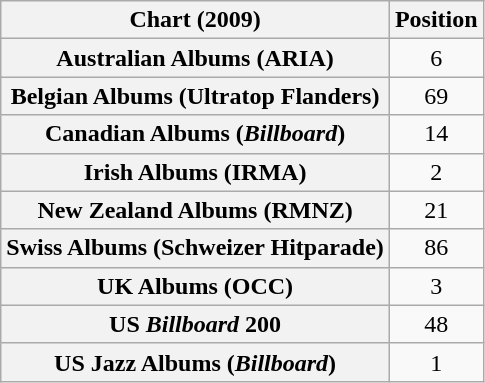<table class="wikitable sortable plainrowheaders" style="text-align:center">
<tr>
<th scope="col">Chart (2009)</th>
<th scope="col">Position</th>
</tr>
<tr>
<th scope="row">Australian Albums (ARIA)</th>
<td>6</td>
</tr>
<tr>
<th scope="row">Belgian Albums (Ultratop Flanders)</th>
<td>69</td>
</tr>
<tr>
<th scope="row">Canadian Albums (<em>Billboard</em>)</th>
<td>14</td>
</tr>
<tr>
<th scope="row">Irish Albums (IRMA)</th>
<td>2</td>
</tr>
<tr>
<th scope="row">New Zealand Albums (RMNZ)</th>
<td>21</td>
</tr>
<tr>
<th scope="row">Swiss Albums (Schweizer Hitparade)</th>
<td>86</td>
</tr>
<tr>
<th scope="row">UK Albums (OCC)</th>
<td>3</td>
</tr>
<tr>
<th scope="row">US <em>Billboard</em> 200</th>
<td>48</td>
</tr>
<tr>
<th scope="row">US Jazz Albums (<em>Billboard</em>)</th>
<td>1</td>
</tr>
</table>
